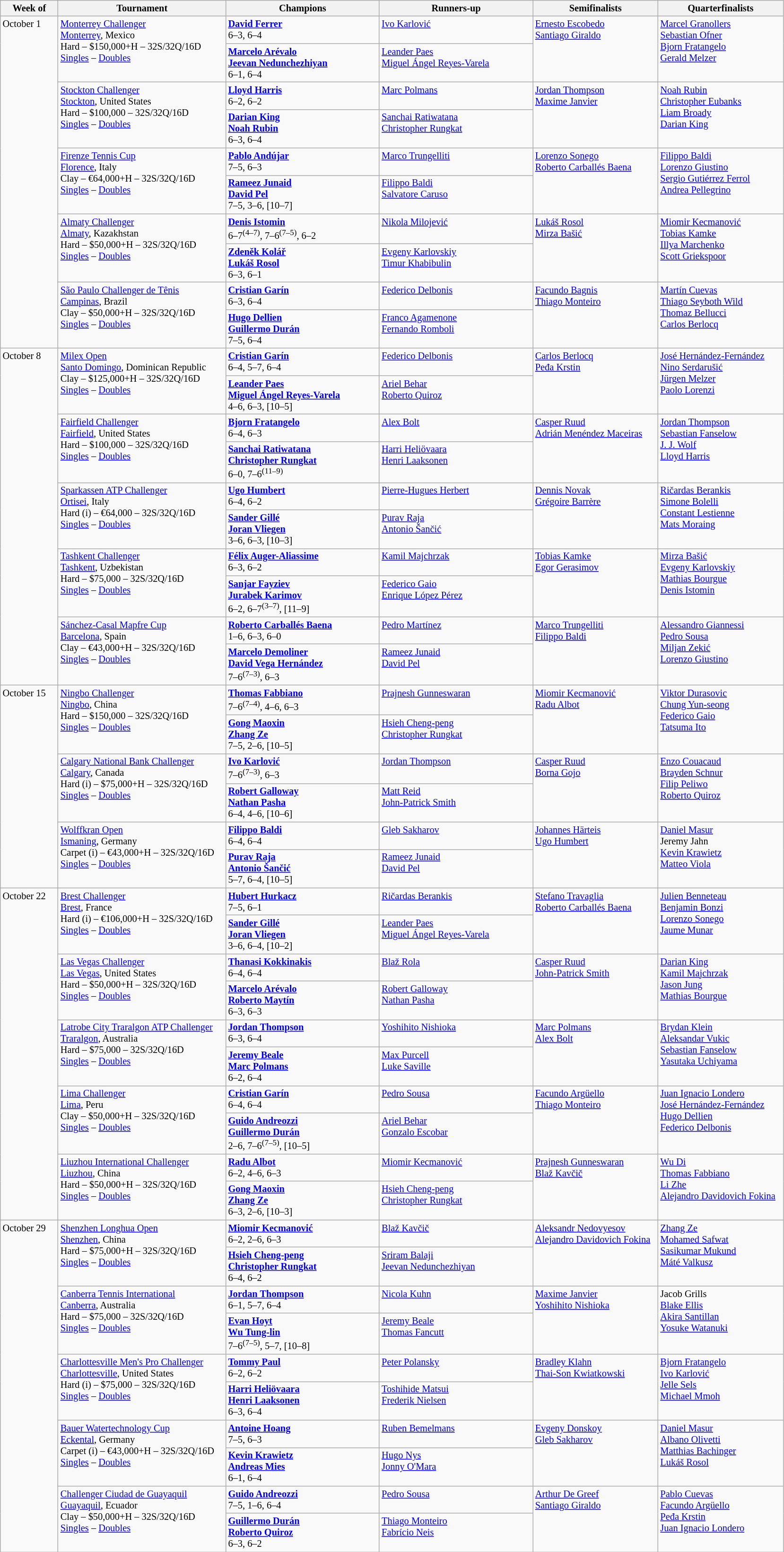<table class="wikitable" style="font-size:85%;">
<tr>
<th width="75">Week of</th>
<th width="230">Tournament</th>
<th width="210">Champions</th>
<th width="210">Runners-up</th>
<th width="170">Semifinalists</th>
<th width="170">Quarterfinalists</th>
</tr>
<tr valign=top>
<td rowspan=10>October 1</td>
<td rowspan=2><a href='#'>Monterrey Challenger</a><br><a href='#'>Monterrey</a>, Mexico <br> Hard – $150,000+H – 32S/32Q/16D<br><a href='#'>Singles</a> – <a href='#'>Doubles</a></td>
<td> <strong><a href='#'>David Ferrer</a></strong><br>6–3, 6–4</td>
<td> <a href='#'>Ivo Karlović</a></td>
<td rowspan=2> <a href='#'>Ernesto Escobedo</a> <br>  <a href='#'>Santiago Giraldo</a></td>
<td rowspan=2> <a href='#'>Marcel Granollers</a> <br> <a href='#'>Sebastian Ofner</a> <br> <a href='#'>Bjorn Fratangelo</a> <br>  <a href='#'>Gerald Melzer</a></td>
</tr>
<tr valign=top>
<td> <strong><a href='#'>Marcelo Arévalo</a></strong><br> <strong><a href='#'>Jeevan Nedunchezhiyan</a></strong><br>6–1, 6–4</td>
<td> <a href='#'>Leander Paes</a><br> <a href='#'>Miguel Ángel Reyes-Varela</a></td>
</tr>
<tr valign=top>
<td rowspan=2><a href='#'>Stockton Challenger</a><br><a href='#'>Stockton</a>, United States <br> Hard – $100,000 – 32S/32Q/16D<br><a href='#'>Singles</a> – <a href='#'>Doubles</a></td>
<td> <strong><a href='#'>Lloyd Harris</a></strong><br>6–2, 6–2</td>
<td> <a href='#'>Marc Polmans</a></td>
<td rowspan=2> <a href='#'>Jordan Thompson</a> <br>  <a href='#'>Maxime Janvier</a></td>
<td rowspan=2> <a href='#'>Noah Rubin</a> <br> <a href='#'>Christopher Eubanks</a> <br> <a href='#'>Liam Broady</a> <br>  <a href='#'>Darian King</a></td>
</tr>
<tr valign=top>
<td> <strong><a href='#'>Darian King</a></strong><br> <strong><a href='#'>Noah Rubin</a></strong><br>6–3, 6–4</td>
<td> <a href='#'>Sanchai Ratiwatana</a><br> <a href='#'>Christopher Rungkat</a></td>
</tr>
<tr valign=top>
<td rowspan=2><a href='#'>Firenze Tennis Cup</a><br><a href='#'>Florence</a>, Italy <br> Clay – €64,000+H – 32S/32Q/16D<br><a href='#'>Singles</a> – <a href='#'>Doubles</a></td>
<td> <strong><a href='#'>Pablo Andújar</a></strong><br>7–5, 6–3</td>
<td> <a href='#'>Marco Trungelliti</a></td>
<td rowspan=2> <a href='#'>Lorenzo Sonego</a> <br>  <a href='#'>Roberto Carballés Baena</a></td>
<td rowspan=2> <a href='#'>Filippo Baldi</a> <br> <a href='#'>Lorenzo Giustino</a> <br> <a href='#'>Sergio Gutiérrez Ferrol</a> <br>  <a href='#'>Andrea Pellegrino</a></td>
</tr>
<tr valign=top>
<td> <strong><a href='#'>Rameez Junaid</a></strong><br> <strong><a href='#'>David Pel</a></strong><br>7–5, 3–6, [10–7]</td>
<td> <a href='#'>Filippo Baldi</a><br> <a href='#'>Salvatore Caruso</a></td>
</tr>
<tr valign=top>
<td rowspan=2><a href='#'>Almaty Challenger</a><br><a href='#'>Almaty</a>, Kazakhstan <br> Hard – $50,000+H – 32S/32Q/16D<br><a href='#'>Singles</a> – <a href='#'>Doubles</a></td>
<td> <strong><a href='#'>Denis Istomin</a></strong><br>6–7<sup>(4–7)</sup>, 7–6<sup>(7–5)</sup>, 6–2</td>
<td> <a href='#'>Nikola Milojević</a></td>
<td rowspan=2> <a href='#'>Lukáš Rosol</a> <br>  <a href='#'>Mirza Bašić</a></td>
<td rowspan=2> <a href='#'>Miomir Kecmanović</a> <br> <a href='#'>Tobias Kamke</a> <br> <a href='#'>Illya Marchenko</a> <br>  <a href='#'>Scott Griekspoor</a></td>
</tr>
<tr valign=top>
<td> <strong><a href='#'>Zdeněk Kolář</a></strong><br> <strong><a href='#'>Lukáš Rosol</a></strong><br>6–3, 6–1</td>
<td> <a href='#'>Evgeny Karlovskiy</a><br> <a href='#'>Timur Khabibulin</a></td>
</tr>
<tr valign=top>
<td rowspan=2><a href='#'>São Paulo Challenger de Tênis</a><br><a href='#'>Campinas</a>, Brazil <br> Clay – $50,000+H – 32S/32Q/16D<br><a href='#'>Singles</a> – <a href='#'>Doubles</a></td>
<td> <strong><a href='#'>Cristian Garín</a></strong><br>6–3, 6–4</td>
<td> <a href='#'>Federico Delbonis</a></td>
<td rowspan=2> <a href='#'>Facundo Bagnis</a> <br>  <a href='#'>Thiago Monteiro</a></td>
<td rowspan=2> <a href='#'>Martín Cuevas</a> <br> <a href='#'>Thiago Seyboth Wild</a> <br> <a href='#'>Thomaz Bellucci</a> <br>  <a href='#'>Carlos Berlocq</a></td>
</tr>
<tr valign=top>
<td> <strong><a href='#'>Hugo Dellien</a></strong><br> <strong><a href='#'>Guillermo Durán</a></strong><br>7–5, 6–4</td>
<td> <a href='#'>Franco Agamenone</a><br> <a href='#'>Fernando Romboli</a></td>
</tr>
<tr valign=top>
<td rowspan=10>October 8</td>
<td rowspan=2><a href='#'>Milex Open</a><br><a href='#'>Santo Domingo</a>, Dominican Republic <br> Clay – $125,000+H – 32S/32Q/16D<br><a href='#'>Singles</a> – <a href='#'>Doubles</a></td>
<td> <strong><a href='#'>Cristian Garín</a></strong><br>6–4, 5–7, 6–4</td>
<td> <a href='#'>Federico Delbonis</a></td>
<td rowspan=2> <a href='#'>Carlos Berlocq</a> <br>  <a href='#'>Peđa Krstin</a></td>
<td rowspan=2> <a href='#'>José Hernández-Fernández</a> <br>  <a href='#'>Nino Serdarušić</a> <br> <a href='#'>Jürgen Melzer</a> <br>  <a href='#'>Paolo Lorenzi</a></td>
</tr>
<tr valign=top>
<td> <strong><a href='#'>Leander Paes</a></strong><br> <strong><a href='#'>Miguel Ángel Reyes-Varela</a></strong><br>4–6, 6–3, [10–5]</td>
<td> <a href='#'>Ariel Behar</a><br> <a href='#'>Roberto Quiroz</a></td>
</tr>
<tr valign=top>
<td rowspan=2><a href='#'>Fairfield Challenger</a><br><a href='#'>Fairfield</a>, United States <br> Hard – $100,000 – 32S/32Q/16D<br><a href='#'>Singles</a> – <a href='#'>Doubles</a></td>
<td> <strong><a href='#'>Bjorn Fratangelo</a></strong><br>6–4, 6–3</td>
<td> <a href='#'>Alex Bolt</a></td>
<td rowspan=2> <a href='#'>Casper Ruud</a> <br>  <a href='#'>Adrián Menéndez Maceiras</a></td>
<td rowspan=2> <a href='#'>Jordan Thompson</a> <br> <a href='#'>Sebastian Fanselow</a> <br> <a href='#'>J. J. Wolf</a> <br> <a href='#'>Lloyd Harris</a></td>
</tr>
<tr valign=top>
<td> <strong><a href='#'>Sanchai Ratiwatana</a></strong><br> <strong><a href='#'>Christopher Rungkat</a></strong><br>6–0, 7–6<sup>(11–9)</sup></td>
<td> <a href='#'>Harri Heliövaara</a><br> <a href='#'>Henri Laaksonen</a></td>
</tr>
<tr valign=top>
<td rowspan=2><a href='#'>Sparkassen ATP Challenger</a><br><a href='#'>Ortisei</a>, Italy <br> Hard (i) – €64,000 – 32S/32Q/16D<br><a href='#'>Singles</a> – <a href='#'>Doubles</a></td>
<td> <strong><a href='#'>Ugo Humbert</a></strong><br>6–4, 6–2</td>
<td> <a href='#'>Pierre-Hugues Herbert</a></td>
<td rowspan=2> <a href='#'>Dennis Novak</a> <br>  <a href='#'>Grégoire Barrère</a></td>
<td rowspan=2> <a href='#'>Ričardas Berankis</a> <br> <a href='#'>Simone Bolelli</a> <br> <a href='#'>Constant Lestienne</a> <br>  <a href='#'>Mats Moraing</a></td>
</tr>
<tr valign=top>
<td> <strong><a href='#'>Sander Gillé</a></strong><br> <strong><a href='#'>Joran Vliegen</a></strong><br>3–6, 6–3, [10–3]</td>
<td> <a href='#'>Purav Raja</a><br> <a href='#'>Antonio Šančić</a></td>
</tr>
<tr valign=top>
<td rowspan=2><a href='#'>Tashkent Challenger</a><br><a href='#'>Tashkent</a>, Uzbekistan <br> Hard – $75,000 – 32S/32Q/16D<br><a href='#'>Singles</a> – <a href='#'>Doubles</a></td>
<td> <strong><a href='#'>Félix Auger-Aliassime</a></strong><br>6–3, 6–2</td>
<td> <a href='#'>Kamil Majchrzak</a></td>
<td rowspan=2> <a href='#'>Tobias Kamke</a> <br>  <a href='#'>Egor Gerasimov</a></td>
<td rowspan=2> <a href='#'>Mirza Bašić</a> <br> <a href='#'>Evgeny Karlovskiy</a> <br>  <a href='#'>Mathias Bourgue</a> <br>  <a href='#'>Denis Istomin</a></td>
</tr>
<tr valign=top>
<td> <strong><a href='#'>Sanjar Fayziev</a></strong><br> <strong><a href='#'>Jurabek Karimov</a></strong><br>6–2, 6–7<sup>(3–7)</sup>, [11–9]</td>
<td> <a href='#'>Federico Gaio</a><br> <a href='#'>Enrique López Pérez</a></td>
</tr>
<tr valign=top>
<td rowspan=2><a href='#'>Sánchez-Casal Mapfre Cup</a><br><a href='#'>Barcelona</a>, Spain <br> Clay – €43,000+H – 32S/32Q/16D<br><a href='#'>Singles</a> – <a href='#'>Doubles</a></td>
<td> <strong><a href='#'>Roberto Carballés Baena</a></strong><br>1–6, 6–3, 6–0</td>
<td> <a href='#'>Pedro Martínez</a></td>
<td rowspan=2> <a href='#'>Marco Trungelliti</a> <br>  <a href='#'>Filippo Baldi</a></td>
<td rowspan=2> <a href='#'>Alessandro Giannessi</a> <br>  <a href='#'>Pedro Sousa</a> <br> <a href='#'>Miljan Zekić</a> <br>  <a href='#'>Lorenzo Giustino</a></td>
</tr>
<tr valign=top>
<td> <strong><a href='#'>Marcelo Demoliner</a></strong><br> <strong><a href='#'>David Vega Hernández</a></strong><br>7–6<sup>(7–3)</sup>, 6–3</td>
<td> <a href='#'>Rameez Junaid</a><br> <a href='#'>David Pel</a></td>
</tr>
<tr valign=top>
<td rowspan=6>October 15</td>
<td rowspan=2><a href='#'>Ningbo Challenger</a><br><a href='#'>Ningbo</a>, China <br> Hard – $150,000 – 32S/32Q/16D<br><a href='#'>Singles</a> – <a href='#'>Doubles</a></td>
<td> <strong><a href='#'>Thomas Fabbiano</a></strong><br>7–6<sup>(7–4)</sup>, 4–6, 6–3</td>
<td> <a href='#'>Prajnesh Gunneswaran</a></td>
<td rowspan=2> <a href='#'>Miomir Kecmanović</a> <br>  <a href='#'>Radu Albot</a></td>
<td rowspan=2> <a href='#'>Viktor Durasovic</a> <br> <a href='#'>Chung Yun-seong</a> <br> <a href='#'>Federico Gaio</a> <br>  <a href='#'>Tatsuma Ito</a></td>
</tr>
<tr valign=top>
<td> <strong><a href='#'>Gong Maoxin</a></strong><br> <strong><a href='#'>Zhang Ze</a></strong><br>7–5, 2–6, [10–5]</td>
<td> <a href='#'>Hsieh Cheng-peng</a><br> <a href='#'>Christopher Rungkat</a></td>
</tr>
<tr valign=top>
<td rowspan=2><a href='#'>Calgary National Bank Challenger</a><br><a href='#'>Calgary</a>, Canada <br> Hard (i) – $75,000+H – 32S/32Q/16D<br><a href='#'>Singles</a> – <a href='#'>Doubles</a></td>
<td> <strong><a href='#'>Ivo Karlović</a></strong><br>7–6<sup>(7–3)</sup>, 6–3</td>
<td> <a href='#'>Jordan Thompson</a></td>
<td rowspan=2> <a href='#'>Casper Ruud</a> <br>  <a href='#'>Borna Gojo</a></td>
<td rowspan=2> <a href='#'>Enzo Couacaud</a> <br> <a href='#'>Brayden Schnur</a> <br> <a href='#'>Filip Peliwo</a> <br>  <a href='#'>Roberto Quiroz</a></td>
</tr>
<tr valign=top>
<td> <strong><a href='#'>Robert Galloway</a></strong><br> <strong><a href='#'>Nathan Pasha</a></strong><br>6–4, 4–6, [10–6]</td>
<td> <a href='#'>Matt Reid</a><br> <a href='#'>John-Patrick Smith</a></td>
</tr>
<tr valign=top>
<td rowspan=2><a href='#'>Wolffkran Open</a><br><a href='#'>Ismaning</a>, Germany <br> Carpet (i) – €43,000+H – 32S/32Q/16D<br><a href='#'>Singles</a> – <a href='#'>Doubles</a></td>
<td> <strong><a href='#'>Filippo Baldi</a></strong><br>6–4, 6–4</td>
<td> <a href='#'>Gleb Sakharov</a></td>
<td rowspan=2> <a href='#'>Johannes Härteis</a> <br>  <a href='#'>Ugo Humbert</a></td>
<td rowspan=2> <a href='#'>Daniel Masur</a> <br> Jeremy Jahn <br> <a href='#'>Kevin Krawietz</a> <br>  <a href='#'>Matteo Viola</a></td>
</tr>
<tr valign=top>
<td> <strong><a href='#'>Purav Raja</a></strong><br> <strong><a href='#'>Antonio Šančić</a></strong><br>5–7, 6–4, [10–5]</td>
<td> <a href='#'>Rameez Junaid</a><br> <a href='#'>David Pel</a></td>
</tr>
<tr valign=top>
<td rowspan=10>October 22</td>
<td rowspan=2><a href='#'>Brest Challenger</a><br><a href='#'>Brest</a>, France <br> Hard (i) – €106,000+H – 32S/32Q/16D<br><a href='#'>Singles</a> – <a href='#'>Doubles</a></td>
<td> <strong><a href='#'>Hubert Hurkacz</a></strong><br>7–5, 6–1</td>
<td> <a href='#'>Ričardas Berankis</a></td>
<td rowspan=2> <a href='#'>Stefano Travaglia</a> <br>  <a href='#'>Roberto Carballés Baena</a></td>
<td rowspan=2> <a href='#'>Julien Benneteau</a> <br> <a href='#'>Benjamin Bonzi</a> <br> <a href='#'>Lorenzo Sonego</a> <br>  <a href='#'>Jaume Munar</a></td>
</tr>
<tr valign=top>
<td> <strong><a href='#'>Sander Gillé</a></strong><br> <strong><a href='#'>Joran Vliegen</a></strong><br>3–6, 6–4, [10–2]</td>
<td> <a href='#'>Leander Paes</a><br> <a href='#'>Miguel Ángel Reyes-Varela</a></td>
</tr>
<tr valign=top>
<td rowspan=2><a href='#'>Las Vegas Challenger</a><br><a href='#'>Las Vegas</a>, United States <br> Hard – $50,000+H – 32S/32Q/16D<br><a href='#'>Singles</a> – <a href='#'>Doubles</a></td>
<td> <strong><a href='#'>Thanasi Kokkinakis</a></strong><br>6–4, 6–4</td>
<td> <a href='#'>Blaž Rola</a></td>
<td rowspan=2> <a href='#'>Casper Ruud</a> <br>  <a href='#'>John-Patrick Smith</a></td>
<td rowspan=2> <a href='#'>Darian King</a> <br> <a href='#'>Kamil Majchrzak</a> <br>  <a href='#'>Jason Jung</a> <br>  <a href='#'>Mathias Bourgue</a></td>
</tr>
<tr valign=top>
<td> <strong><a href='#'>Marcelo Arévalo</a></strong><br> <strong><a href='#'>Roberto Maytín</a></strong><br>6–3, 6–3</td>
<td> <a href='#'>Robert Galloway</a><br> <a href='#'>Nathan Pasha</a></td>
</tr>
<tr valign=top>
<td rowspan=2><a href='#'>Latrobe City Traralgon ATP Challenger</a><br><a href='#'>Traralgon</a>, Australia <br> Hard – $75,000 – 32S/32Q/16D<br><a href='#'>Singles</a> – <a href='#'>Doubles</a></td>
<td> <strong><a href='#'>Jordan Thompson</a></strong><br>6–3, 6–4</td>
<td> <a href='#'>Yoshihito Nishioka</a></td>
<td rowspan=2> <a href='#'>Marc Polmans</a> <br>  <a href='#'>Alex Bolt</a></td>
<td rowspan=2> <a href='#'>Brydan Klein</a> <br> <a href='#'>Aleksandar Vukic</a> <br> <a href='#'>Sebastian Fanselow</a> <br>  <a href='#'>Yasutaka Uchiyama</a></td>
</tr>
<tr valign=top>
<td> <strong><a href='#'>Jeremy Beale</a></strong><br> <strong><a href='#'>Marc Polmans</a></strong><br>6–2, 6–4</td>
<td> <a href='#'>Max Purcell</a><br> <a href='#'>Luke Saville</a></td>
</tr>
<tr valign=top>
<td rowspan=2><a href='#'>Lima Challenger</a><br><a href='#'>Lima</a>, Peru <br> Clay – $50,000+H – 32S/32Q/16D<br><a href='#'>Singles</a> – <a href='#'>Doubles</a></td>
<td> <strong><a href='#'>Cristian Garín</a></strong><br>6–4, 6–4</td>
<td> <a href='#'>Pedro Sousa</a></td>
<td rowspan=2> <a href='#'>Facundo Argüello</a> <br>  <a href='#'>Thiago Monteiro</a></td>
<td rowspan=2> <a href='#'>Juan Ignacio Londero</a> <br> <a href='#'>José Hernández-Fernández</a> <br> <a href='#'>Hugo Dellien</a> <br>  <a href='#'>Federico Delbonis</a></td>
</tr>
<tr valign=top>
<td> <strong><a href='#'>Guido Andreozzi</a></strong><br> <strong><a href='#'>Guillermo Durán</a></strong><br>2–6, 7–6<sup>(7–5)</sup>, [10–5]</td>
<td> <a href='#'>Ariel Behar</a><br> <a href='#'>Gonzalo Escobar</a></td>
</tr>
<tr valign=top>
<td rowspan=2><a href='#'>Liuzhou International Challenger</a><br><a href='#'>Liuzhou</a>, China <br> Hard – $50,000+H – 32S/32Q/16D<br><a href='#'>Singles</a> – <a href='#'>Doubles</a></td>
<td> <strong><a href='#'>Radu Albot</a></strong><br>6–2, 4–6, 6–3</td>
<td> <a href='#'>Miomir Kecmanović</a></td>
<td rowspan=2> <a href='#'>Prajnesh Gunneswaran</a> <br>  <a href='#'>Blaž Kavčič</a></td>
<td rowspan=2> <a href='#'>Wu Di</a> <br> <a href='#'>Thomas Fabbiano</a> <br>  <a href='#'>Li Zhe</a> <br>  <a href='#'>Alejandro Davidovich Fokina</a></td>
</tr>
<tr valign=top>
<td> <strong><a href='#'>Gong Maoxin</a></strong><br> <strong><a href='#'>Zhang Ze</a></strong><br>6–3, 2–6, [10–3]</td>
<td> <a href='#'>Hsieh Cheng-peng</a><br> <a href='#'>Christopher Rungkat</a></td>
</tr>
<tr valign=top>
<td rowspan=10>October 29</td>
<td rowspan=2><a href='#'>Shenzhen Longhua Open</a><br><a href='#'>Shenzhen</a>, China<br> Hard – $75,000+H – 32S/32Q/16D<br><a href='#'>Singles</a> – <a href='#'>Doubles</a></td>
<td> <strong><a href='#'>Miomir Kecmanović</a></strong><br>6–2, 2–6, 6–3</td>
<td> <a href='#'>Blaž Kavčič</a></td>
<td rowspan=2> <a href='#'>Aleksandr Nedovyesov</a> <br>  <a href='#'>Alejandro Davidovich Fokina</a></td>
<td rowspan=2> <a href='#'>Zhang Ze</a> <br> <a href='#'>Mohamed Safwat</a> <br> <a href='#'>Sasikumar Mukund</a> <br>  <a href='#'>Máté Valkusz</a></td>
</tr>
<tr valign=top>
<td> <strong><a href='#'>Hsieh Cheng-peng</a></strong><br> <strong><a href='#'>Christopher Rungkat</a></strong><br>6–4, 6–2</td>
<td> <a href='#'>Sriram Balaji</a><br> <a href='#'>Jeevan Nedunchezhiyan</a></td>
</tr>
<tr valign=top>
<td rowspan=2><a href='#'>Canberra Tennis International</a><br><a href='#'>Canberra</a>, Australia <br> Hard – $75,000 – 32S/32Q/16D<br><a href='#'>Singles</a> – <a href='#'>Doubles</a></td>
<td> <strong><a href='#'>Jordan Thompson</a></strong><br>6–1, 5–7, 6–4</td>
<td> <a href='#'>Nicola Kuhn</a></td>
<td rowspan=2> <a href='#'>Maxime Janvier</a> <br>  <a href='#'>Yoshihito Nishioka</a></td>
<td rowspan=2> Jacob Grills <br> <a href='#'>Blake Ellis</a> <br> <a href='#'>Akira Santillan</a> <br>  <a href='#'>Yosuke Watanuki</a></td>
</tr>
<tr valign=top>
<td> <strong><a href='#'>Evan Hoyt</a></strong><br> <strong><a href='#'>Wu Tung-lin</a></strong><br>7–6<sup>(7–5)</sup>, 5–7, [10–8]</td>
<td> <a href='#'>Jeremy Beale</a><br> <a href='#'>Thomas Fancutt</a></td>
</tr>
<tr valign=top>
<td rowspan=2><a href='#'>Charlottesville Men's Pro Challenger</a><br><a href='#'>Charlottesville</a>, United States <br> Hard (i) – $75,000 – 32S/32Q/16D<br><a href='#'>Singles</a> – <a href='#'>Doubles</a></td>
<td> <strong><a href='#'>Tommy Paul</a></strong><br>6–2, 6–2</td>
<td> <a href='#'>Peter Polansky</a></td>
<td rowspan=2> <a href='#'>Bradley Klahn</a> <br>  <a href='#'>Thai-Son Kwiatkowski</a></td>
<td rowspan=2> <a href='#'>Bjorn Fratangelo</a> <br> <a href='#'>Ivo Karlović</a> <br> <a href='#'>Jelle Sels</a> <br>  <a href='#'>Michael Mmoh</a></td>
</tr>
<tr valign=top>
<td> <strong><a href='#'>Harri Heliövaara</a></strong><br> <strong><a href='#'>Henri Laaksonen</a></strong><br>6–3, 6–4</td>
<td> <a href='#'>Toshihide Matsui</a><br> <a href='#'>Frederik Nielsen</a></td>
</tr>
<tr valign=top>
<td rowspan=2><a href='#'>Bauer Watertechnology Cup</a><br><a href='#'>Eckental</a>, Germany <br> Carpet (i) – €43,000+H – 32S/32Q/16D<br><a href='#'>Singles</a> – <a href='#'>Doubles</a></td>
<td> <strong><a href='#'>Antoine Hoang</a></strong><br>7–5, 6–3</td>
<td> <a href='#'>Ruben Bemelmans</a></td>
<td rowspan=2> <a href='#'>Evgeny Donskoy</a> <br>  <a href='#'>Gleb Sakharov</a></td>
<td rowspan=2> <a href='#'>Daniel Masur</a> <br> <a href='#'>Albano Olivetti</a> <br> <a href='#'>Matthias Bachinger</a> <br>  <a href='#'>Lukáš Rosol</a></td>
</tr>
<tr valign=top>
<td> <strong><a href='#'>Kevin Krawietz</a></strong><br> <strong><a href='#'>Andreas Mies</a></strong><br>6–1, 6–4</td>
<td> <a href='#'>Hugo Nys</a><br> <a href='#'>Jonny O'Mara</a></td>
</tr>
<tr valign=top>
<td rowspan=2><a href='#'>Challenger Ciudad de Guayaquil</a><br><a href='#'>Guayaquil</a>, Ecuador <br> Clay – $50,000+H – 32S/32Q/16D<br><a href='#'>Singles</a> – <a href='#'>Doubles</a></td>
<td> <strong><a href='#'>Guido Andreozzi</a></strong><br>7–5, 1–6, 6–4</td>
<td> <a href='#'>Pedro Sousa</a></td>
<td rowspan=2> <a href='#'>Arthur De Greef</a> <br>  <a href='#'>Santiago Giraldo</a></td>
<td rowspan=2> <a href='#'>Pablo Cuevas</a> <br> <a href='#'>Facundo Argüello</a> <br> <a href='#'>Peđa Krstin</a> <br>  <a href='#'>Juan Ignacio Londero</a></td>
</tr>
<tr valign=top>
<td> <strong><a href='#'>Guillermo Durán</a></strong><br> <strong><a href='#'>Roberto Quiroz</a></strong><br>6–3, 6–2</td>
<td> <a href='#'>Thiago Monteiro</a><br> <a href='#'>Fabrício Neis</a></td>
</tr>
</table>
